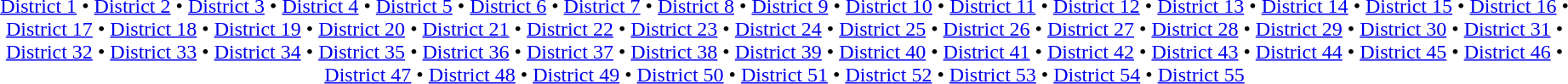<table id=toc class=toc summary=Contents>
<tr>
<td align=center><br><a href='#'>District 1</a> • <a href='#'>District 2</a> • <a href='#'>District 3</a> • <a href='#'>District 4</a> • <a href='#'>District 5</a> • <a href='#'>District 6</a> • <a href='#'>District 7</a> • <a href='#'>District 8</a> • <a href='#'>District 9</a> • <a href='#'>District 10</a> • <a href='#'>District 11</a> •
<a href='#'>District 12</a> • <a href='#'>District 13</a> • <a href='#'>District 14</a> •
<a href='#'>District 15</a> • <a href='#'>District 16</a> • <a href='#'>District 17</a> •
<a href='#'>District 18</a> • <a href='#'>District 19</a> • <a href='#'>District 20</a> • <a href='#'>District 21</a> • <a href='#'>District 22</a> • <a href='#'>District 23</a> • <a href='#'>District 24</a> • <a href='#'>District 25</a> • <a href='#'>District 26</a> • <a href='#'>District 27</a> • <a href='#'>District 28</a> • <a href='#'>District 29</a> • <a href='#'>District 30</a> • <a href='#'>District 31</a> • <a href='#'>District 32</a> • <a href='#'>District 33</a> • <a href='#'>District 34</a> • <a href='#'>District 35</a> • <a href='#'>District 36</a> • <a href='#'>District 37</a> • <a href='#'>District 38</a> • <a href='#'>District 39</a> • <a href='#'>District 40</a> • <a href='#'>District 41</a> • <a href='#'>District 42</a> • <a href='#'>District 43</a> • <a href='#'>District 44</a> • <a href='#'>District 45</a> • <a href='#'>District 46</a> • <a href='#'>District 47</a> • <a href='#'>District 48</a> • <a href='#'>District 49</a> • <a href='#'>District 50</a> • <a href='#'>District 51</a> • <a href='#'>District 52</a> • <a href='#'>District 53</a> • <a href='#'>District 54</a> • <a href='#'>District 55</a></td>
</tr>
</table>
